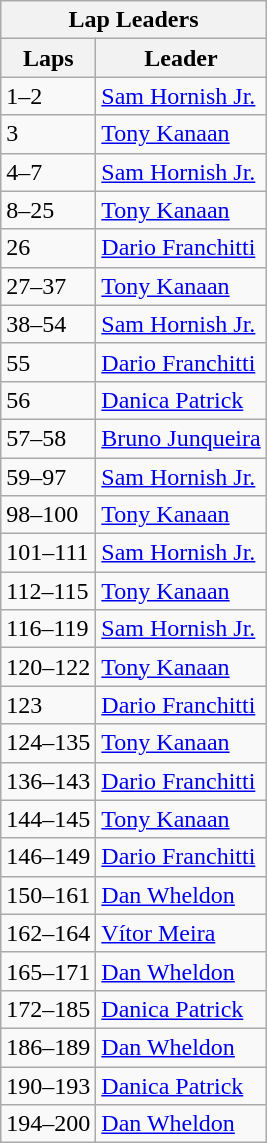<table class="wikitable">
<tr>
<th colspan=2>Lap Leaders</th>
</tr>
<tr>
<th>Laps</th>
<th>Leader</th>
</tr>
<tr>
<td>1–2</td>
<td><a href='#'>Sam Hornish Jr.</a></td>
</tr>
<tr>
<td>3</td>
<td><a href='#'>Tony Kanaan</a></td>
</tr>
<tr>
<td>4–7</td>
<td><a href='#'>Sam Hornish Jr.</a></td>
</tr>
<tr>
<td>8–25</td>
<td><a href='#'>Tony Kanaan</a></td>
</tr>
<tr>
<td>26</td>
<td><a href='#'>Dario Franchitti</a></td>
</tr>
<tr>
<td>27–37</td>
<td><a href='#'>Tony Kanaan</a></td>
</tr>
<tr>
<td>38–54</td>
<td><a href='#'>Sam Hornish Jr.</a></td>
</tr>
<tr>
<td>55</td>
<td><a href='#'>Dario Franchitti</a></td>
</tr>
<tr>
<td>56</td>
<td><a href='#'>Danica Patrick</a></td>
</tr>
<tr>
<td>57–58</td>
<td><a href='#'>Bruno Junqueira</a></td>
</tr>
<tr>
<td>59–97</td>
<td><a href='#'>Sam Hornish Jr.</a></td>
</tr>
<tr>
<td>98–100</td>
<td><a href='#'>Tony Kanaan</a></td>
</tr>
<tr>
<td>101–111</td>
<td><a href='#'>Sam Hornish Jr.</a></td>
</tr>
<tr>
<td>112–115</td>
<td><a href='#'>Tony Kanaan</a></td>
</tr>
<tr>
<td>116–119</td>
<td><a href='#'>Sam Hornish Jr.</a></td>
</tr>
<tr>
<td>120–122</td>
<td><a href='#'>Tony Kanaan</a></td>
</tr>
<tr>
<td>123</td>
<td><a href='#'>Dario Franchitti</a></td>
</tr>
<tr>
<td>124–135</td>
<td><a href='#'>Tony Kanaan</a></td>
</tr>
<tr>
<td>136–143</td>
<td><a href='#'>Dario Franchitti</a></td>
</tr>
<tr>
<td>144–145</td>
<td><a href='#'>Tony Kanaan</a></td>
</tr>
<tr>
<td>146–149</td>
<td><a href='#'>Dario Franchitti</a></td>
</tr>
<tr>
<td>150–161</td>
<td><a href='#'>Dan Wheldon</a></td>
</tr>
<tr>
<td>162–164</td>
<td><a href='#'>Vítor Meira</a></td>
</tr>
<tr>
<td>165–171</td>
<td><a href='#'>Dan Wheldon</a></td>
</tr>
<tr>
<td>172–185</td>
<td><a href='#'>Danica Patrick</a></td>
</tr>
<tr>
<td>186–189</td>
<td><a href='#'>Dan Wheldon</a></td>
</tr>
<tr>
<td>190–193</td>
<td><a href='#'>Danica Patrick</a></td>
</tr>
<tr>
<td>194–200</td>
<td><a href='#'>Dan Wheldon</a></td>
</tr>
</table>
